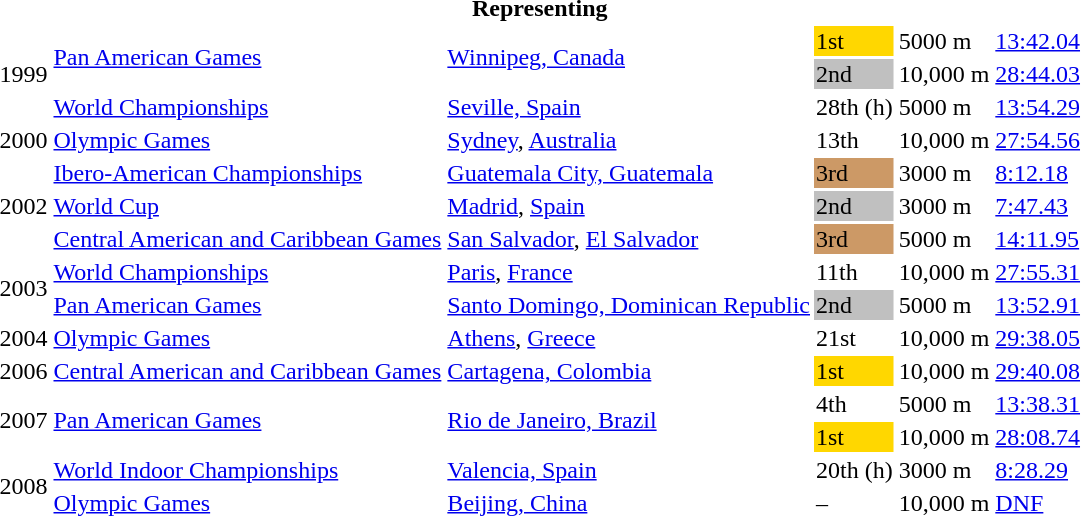<table>
<tr>
<th colspan="6">Representing </th>
</tr>
<tr>
<td rowspan=3>1999</td>
<td rowspan=2><a href='#'>Pan American Games</a></td>
<td rowspan=2><a href='#'>Winnipeg, Canada</a></td>
<td bgcolor="gold">1st</td>
<td>5000 m</td>
<td><a href='#'>13:42.04</a></td>
</tr>
<tr>
<td bgcolor="silver">2nd</td>
<td>10,000 m</td>
<td><a href='#'>28:44.03</a></td>
</tr>
<tr>
<td><a href='#'>World Championships</a></td>
<td><a href='#'>Seville, Spain</a></td>
<td>28th (h)</td>
<td>5000 m</td>
<td><a href='#'>13:54.29</a></td>
</tr>
<tr>
<td>2000</td>
<td><a href='#'>Olympic Games</a></td>
<td><a href='#'>Sydney</a>, <a href='#'>Australia</a></td>
<td>13th</td>
<td>10,000 m</td>
<td><a href='#'>27:54.56</a></td>
</tr>
<tr>
<td rowspan=3>2002</td>
<td><a href='#'>Ibero-American Championships</a></td>
<td><a href='#'>Guatemala City, Guatemala</a></td>
<td bgcolor="cc9966">3rd</td>
<td>3000 m</td>
<td><a href='#'>8:12.18</a></td>
</tr>
<tr>
<td><a href='#'>World Cup</a></td>
<td><a href='#'>Madrid</a>, <a href='#'>Spain</a></td>
<td bgcolor="silver">2nd</td>
<td>3000 m</td>
<td><a href='#'>7:47.43</a></td>
</tr>
<tr>
<td><a href='#'>Central American and Caribbean Games</a></td>
<td><a href='#'>San Salvador</a>, <a href='#'>El Salvador</a></td>
<td bgcolor="cc9966">3rd</td>
<td>5000 m</td>
<td><a href='#'>14:11.95</a></td>
</tr>
<tr>
<td rowspan=2>2003</td>
<td><a href='#'>World Championships</a></td>
<td><a href='#'>Paris</a>, <a href='#'>France</a></td>
<td>11th</td>
<td>10,000 m</td>
<td><a href='#'>27:55.31</a></td>
</tr>
<tr>
<td><a href='#'>Pan American Games</a></td>
<td><a href='#'>Santo Domingo, Dominican Republic</a></td>
<td bgcolor="silver">2nd</td>
<td>5000 m</td>
<td><a href='#'>13:52.91</a></td>
</tr>
<tr>
<td>2004</td>
<td><a href='#'>Olympic Games</a></td>
<td><a href='#'>Athens</a>, <a href='#'>Greece</a></td>
<td>21st</td>
<td>10,000 m</td>
<td><a href='#'>29:38.05</a></td>
</tr>
<tr>
<td>2006</td>
<td><a href='#'>Central American and Caribbean Games</a></td>
<td><a href='#'>Cartagena, Colombia</a></td>
<td bgcolor="gold">1st</td>
<td>10,000 m</td>
<td><a href='#'>29:40.08</a></td>
</tr>
<tr>
<td rowspan=2>2007</td>
<td rowspan=2><a href='#'>Pan American Games</a></td>
<td rowspan=2><a href='#'>Rio de Janeiro, Brazil</a></td>
<td>4th</td>
<td>5000 m</td>
<td><a href='#'>13:38.31</a></td>
</tr>
<tr>
<td bgcolor="gold">1st</td>
<td>10,000 m</td>
<td><a href='#'>28:08.74</a></td>
</tr>
<tr>
<td rowspan=2>2008</td>
<td><a href='#'>World Indoor Championships</a></td>
<td><a href='#'>Valencia, Spain</a></td>
<td>20th (h)</td>
<td>3000 m</td>
<td><a href='#'>8:28.29</a></td>
</tr>
<tr>
<td><a href='#'>Olympic Games</a></td>
<td><a href='#'>Beijing, China</a></td>
<td>–</td>
<td>10,000 m</td>
<td><a href='#'>DNF</a></td>
</tr>
</table>
